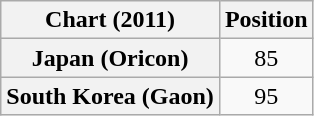<table class="wikitable plainrowheaders">
<tr>
<th>Chart (2011)</th>
<th>Position</th>
</tr>
<tr>
<th scope="row">Japan (Oricon)</th>
<td align="center">85</td>
</tr>
<tr>
<th scope="row">South Korea (Gaon)</th>
<td align="center">95</td>
</tr>
</table>
